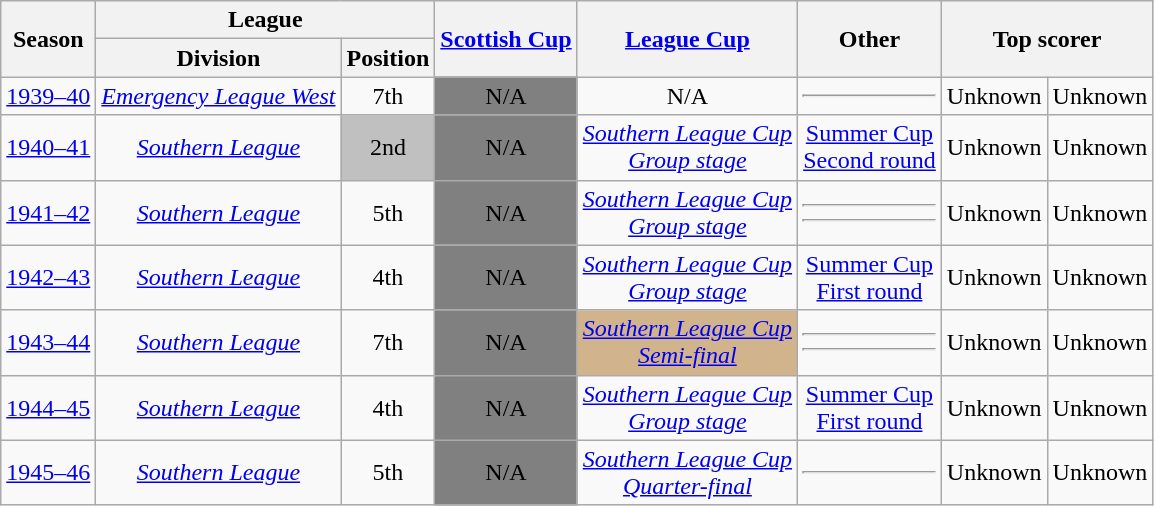<table class="wikitable" style="text-align: center">
<tr>
<th scope="col" rowspan=2>Season</th>
<th colspan=2>League</th>
<th scope="col" rowspan=2><a href='#'>Scottish Cup</a></th>
<th scope="col" rowspan=2><a href='#'>League Cup</a></th>
<th scope="col" rowspan=2>Other</th>
<th scope="col" rowspan=2 colspan=2>Top scorer</th>
</tr>
<tr>
<th scope="col">Division</th>
<th scope="col">Position</th>
</tr>
<tr>
<td scope=row><a href='#'>1939–40</a></td>
<td><em><a href='#'>Emergency League West</a></em></td>
<td>7th</td>
<td bgcolor=grey>N/A</td>
<td>N/A</td>
<td><div></div><hr><div></div></td>
<td>Unknown</td>
<td>Unknown</td>
</tr>
<tr>
<td scope=row><a href='#'>1940–41</a></td>
<td><em><a href='#'>Southern League</a></em></td>
<td bgcolor=silver>2nd</td>
<td bgcolor=grey>N/A</td>
<td><em><a href='#'>Southern League Cup<br>Group stage</a></em></td>
<td><a href='#'>Summer Cup<br>Second round</a></td>
<td>Unknown</td>
<td>Unknown</td>
</tr>
<tr>
<td scope=row><a href='#'>1941–42</a></td>
<td><em><a href='#'>Southern League</a></em></td>
<td>5th</td>
<td bgcolor=grey>N/A</td>
<td><em><a href='#'>Southern League Cup<br>Group stage</a></em></td>
<td><div></div><hr><div> </div><hr><div> </div></td>
<td>Unknown</td>
<td>Unknown</td>
</tr>
<tr>
<td scope=row><a href='#'>1942–43</a></td>
<td><em><a href='#'>Southern League</a></em></td>
<td>4th</td>
<td bgcolor=grey>N/A</td>
<td><em><a href='#'>Southern League Cup<br>Group stage</a></em></td>
<td><a href='#'>Summer Cup<br>First round</a></td>
<td>Unknown</td>
<td>Unknown</td>
</tr>
<tr>
<td scope=row><a href='#'>1943–44</a></td>
<td><em><a href='#'>Southern League</a></em></td>
<td>7th</td>
<td bgcolor=grey>N/A</td>
<td bgcolor=#D2B48C><em><a href='#'>Southern League Cup<br>Semi-final</a></em></td>
<td><div></div><hr><div></div><hr><div> </div></td>
<td>Unknown</td>
<td>Unknown</td>
</tr>
<tr>
<td scope=row><a href='#'>1944–45</a></td>
<td><em><a href='#'>Southern League</a></em></td>
<td>4th</td>
<td bgcolor=grey>N/A</td>
<td><em><a href='#'>Southern League Cup<br>Group stage</a></em></td>
<td><a href='#'>Summer Cup<br>First round</a></td>
<td>Unknown</td>
<td>Unknown</td>
</tr>
<tr>
<td scope=row><a href='#'>1945–46</a></td>
<td><em><a href='#'>Southern League</a></em></td>
<td>5th</td>
<td bgcolor=grey>N/A</td>
<td><em><a href='#'>Southern League Cup<br>Quarter-final</a></em></td>
<td><div></div><hr><div></div></td>
<td>Unknown</td>
<td>Unknown</td>
</tr>
</table>
